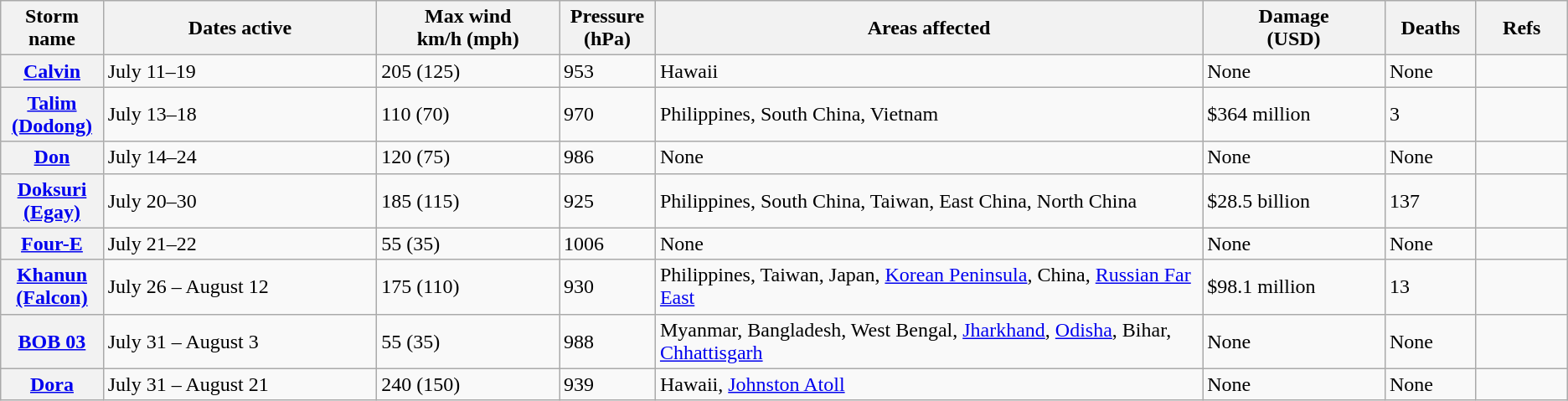<table class="wikitable sortable">
<tr>
<th width="5%">Storm name</th>
<th width="15%">Dates active</th>
<th width="10%">Max wind<br>km/h (mph)</th>
<th width="5%">Pressure<br>(hPa)</th>
<th width="30%">Areas affected</th>
<th width="10%">Damage<br>(USD)</th>
<th width="5%">Deaths</th>
<th width="5%">Refs</th>
</tr>
<tr>
<th><a href='#'>Calvin</a></th>
<td>July 11–19</td>
<td>205 (125)</td>
<td>953</td>
<td>Hawaii</td>
<td>None</td>
<td>None</td>
<td></td>
</tr>
<tr>
<th><a href='#'>Talim (Dodong)</a></th>
<td>July 13–18</td>
<td>110 (70)</td>
<td>970</td>
<td>Philippines, South China, Vietnam</td>
<td>$364 million</td>
<td>3</td>
<td></td>
</tr>
<tr>
<th><a href='#'>Don</a></th>
<td>July 14–24</td>
<td>120 (75)</td>
<td>986</td>
<td>None</td>
<td>None</td>
<td>None</td>
</tr>
<tr>
<th><a href='#'>Doksuri (Egay)</a></th>
<td>July 20–30</td>
<td>185 (115)</td>
<td>925</td>
<td>Philippines, South China, Taiwan, East China, North China</td>
<td>$28.5 billion</td>
<td>137</td>
<td></td>
</tr>
<tr>
<th><a href='#'>Four-E</a></th>
<td>July 21–22</td>
<td>55 (35)</td>
<td>1006</td>
<td>None</td>
<td>None</td>
<td>None</td>
<td></td>
</tr>
<tr>
<th><a href='#'>Khanun (Falcon)</a></th>
<td>July 26 – August 12</td>
<td>175 (110)</td>
<td>930</td>
<td>Philippines, Taiwan, Japan, <a href='#'>Korean Peninsula</a>, China, <a href='#'>Russian Far East</a></td>
<td>$98.1 million</td>
<td>13</td>
<td></td>
</tr>
<tr>
<th><a href='#'>BOB 03</a></th>
<td>July 31 – August 3</td>
<td>55 (35)</td>
<td>988</td>
<td>Myanmar, Bangladesh, West Bengal, <a href='#'>Jharkhand</a>, <a href='#'>Odisha</a>, Bihar, <a href='#'>Chhattisgarh</a></td>
<td>None</td>
<td>None</td>
<td></td>
</tr>
<tr>
<th><a href='#'>Dora</a></th>
<td>July 31 – August 21</td>
<td>240 (150)</td>
<td>939</td>
<td>Hawaii, <a href='#'>Johnston Atoll</a></td>
<td>None</td>
<td>None</td>
</tr>
</table>
